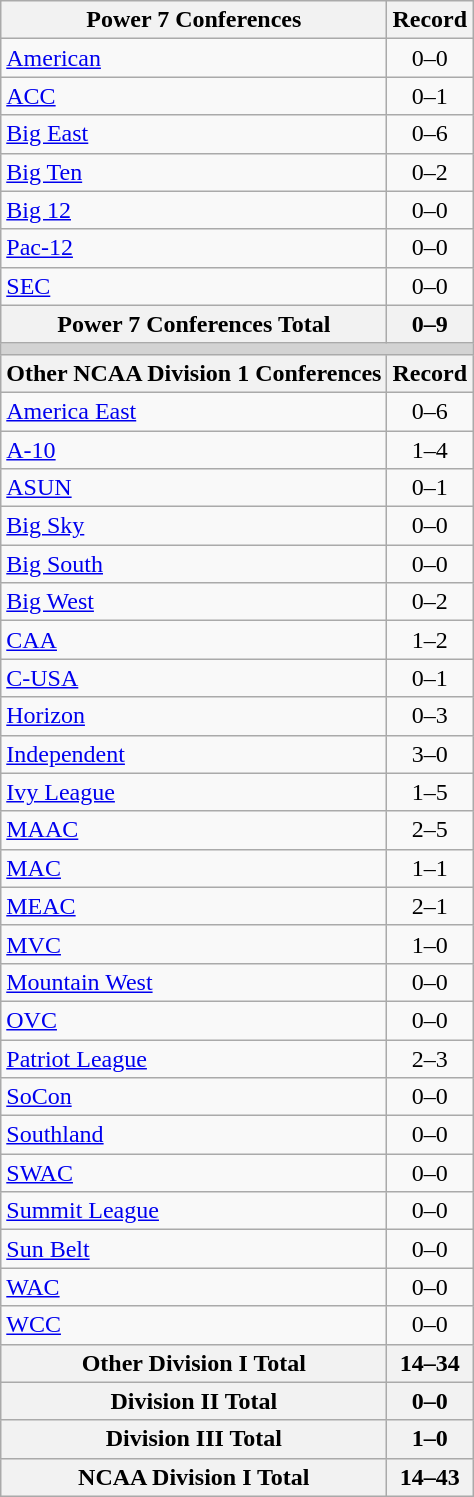<table class="wikitable">
<tr>
<th>Power 7 Conferences</th>
<th>Record</th>
</tr>
<tr>
<td><a href='#'>American</a></td>
<td align=center>0–0</td>
</tr>
<tr>
<td><a href='#'>ACC</a></td>
<td align=center>0–1</td>
</tr>
<tr>
<td><a href='#'>Big East</a></td>
<td align=center>0–6</td>
</tr>
<tr>
<td><a href='#'>Big Ten</a></td>
<td align=center>0–2</td>
</tr>
<tr>
<td><a href='#'>Big 12</a></td>
<td align=center>0–0</td>
</tr>
<tr>
<td><a href='#'>Pac-12</a></td>
<td align=center>0–0</td>
</tr>
<tr>
<td><a href='#'>SEC</a></td>
<td align=center>0–0</td>
</tr>
<tr>
<th>Power 7 Conferences Total</th>
<th>0–9</th>
</tr>
<tr>
<th colspan="2" style="background:lightgrey;"></th>
</tr>
<tr>
<th>Other NCAA Division 1 Conferences</th>
<th>Record</th>
</tr>
<tr>
<td><a href='#'>America East</a></td>
<td align=center>0–6</td>
</tr>
<tr>
<td><a href='#'>A-10</a></td>
<td align=center>1–4</td>
</tr>
<tr>
<td><a href='#'>ASUN</a></td>
<td align=center>0–1</td>
</tr>
<tr>
<td><a href='#'>Big Sky</a></td>
<td align=center>0–0</td>
</tr>
<tr>
<td><a href='#'>Big South</a></td>
<td align=center>0–0</td>
</tr>
<tr>
<td><a href='#'>Big West</a></td>
<td align=center>0–2</td>
</tr>
<tr>
<td><a href='#'>CAA</a></td>
<td align=center>1–2</td>
</tr>
<tr>
<td><a href='#'>C-USA</a></td>
<td align=center>0–1</td>
</tr>
<tr>
<td><a href='#'>Horizon</a></td>
<td align=center>0–3</td>
</tr>
<tr>
<td><a href='#'>Independent</a></td>
<td align=center>3–0</td>
</tr>
<tr>
<td><a href='#'>Ivy League</a></td>
<td align=center>1–5</td>
</tr>
<tr>
<td><a href='#'>MAAC</a></td>
<td align=center>2–5</td>
</tr>
<tr>
<td><a href='#'>MAC</a></td>
<td align=center>1–1</td>
</tr>
<tr>
<td><a href='#'>MEAC</a></td>
<td align=center>2–1</td>
</tr>
<tr>
<td><a href='#'>MVC</a></td>
<td align=center>1–0</td>
</tr>
<tr>
<td><a href='#'>Mountain West</a></td>
<td align=center>0–0</td>
</tr>
<tr>
<td><a href='#'>OVC</a></td>
<td align=center>0–0</td>
</tr>
<tr>
<td><a href='#'>Patriot League</a></td>
<td align=center>2–3</td>
</tr>
<tr>
<td><a href='#'>SoCon</a></td>
<td align=center>0–0</td>
</tr>
<tr>
<td><a href='#'>Southland</a></td>
<td align=center>0–0</td>
</tr>
<tr>
<td><a href='#'>SWAC</a></td>
<td align=center>0–0</td>
</tr>
<tr>
<td><a href='#'>Summit League</a></td>
<td align=center>0–0</td>
</tr>
<tr>
<td><a href='#'>Sun Belt</a></td>
<td align=center>0–0</td>
</tr>
<tr>
<td><a href='#'>WAC</a></td>
<td align=center>0–0</td>
</tr>
<tr>
<td><a href='#'>WCC</a></td>
<td align=center>0–0</td>
</tr>
<tr>
<th>Other Division I Total</th>
<th>14–34</th>
</tr>
<tr>
<th>Division II Total</th>
<th>0–0</th>
</tr>
<tr>
<th>Division III Total</th>
<th>1–0</th>
</tr>
<tr>
<th>NCAA Division I Total</th>
<th>14–43</th>
</tr>
</table>
